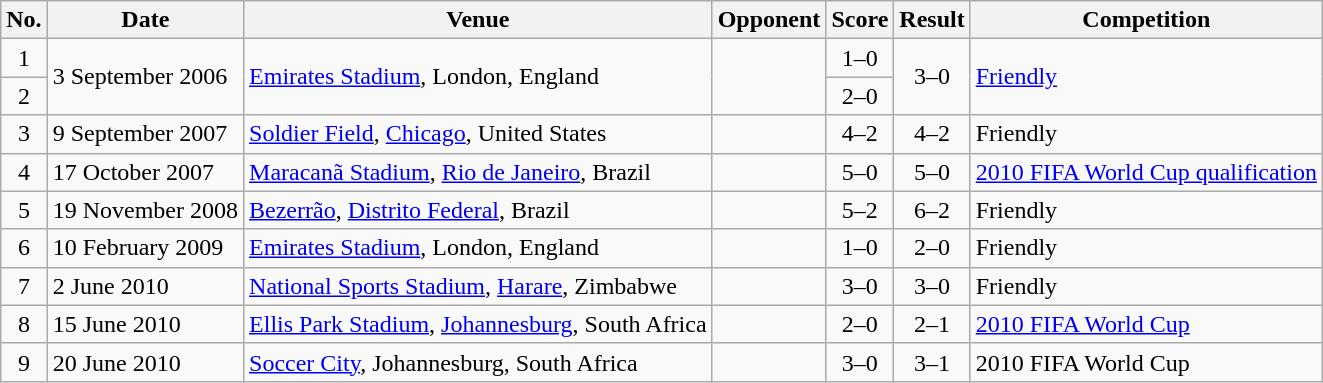<table class="wikitable sortable">
<tr>
<th scope="col">No.</th>
<th scope="col">Date</th>
<th scope="col">Venue</th>
<th scope="col">Opponent</th>
<th scope="col">Score</th>
<th scope="col">Result</th>
<th scope="col">Competition</th>
</tr>
<tr>
<td style="text-align:center">1</td>
<td rowspan="2">3 September 2006</td>
<td rowspan="2"><a href='#'>Emirates Stadium</a>, London, England</td>
<td rowspan="2"></td>
<td style="text-align:center">1–0</td>
<td rowspan="2" style="text-align:center">3–0</td>
<td rowspan="2"><a href='#'>Friendly</a></td>
</tr>
<tr>
<td style="text-align:center">2</td>
<td style="text-align:center">2–0</td>
</tr>
<tr>
<td style="text-align:center">3</td>
<td>9 September 2007</td>
<td><a href='#'>Soldier Field</a>, <a href='#'>Chicago</a>, United States</td>
<td></td>
<td style="text-align:center">4–2</td>
<td style="text-align:center">4–2</td>
<td>Friendly</td>
</tr>
<tr>
<td style="text-align:center">4</td>
<td>17 October 2007</td>
<td><a href='#'>Maracanã Stadium</a>, <a href='#'>Rio de Janeiro</a>, Brazil</td>
<td></td>
<td style="text-align:center">5–0</td>
<td style="text-align:center">5–0</td>
<td><a href='#'>2010 FIFA World Cup qualification</a></td>
</tr>
<tr>
<td style="text-align:center">5</td>
<td>19 November 2008</td>
<td><a href='#'>Bezerrão</a>, <a href='#'>Distrito Federal</a>, Brazil</td>
<td></td>
<td style="text-align:center">5–2</td>
<td style="text-align:center">6–2</td>
<td>Friendly</td>
</tr>
<tr>
<td style="text-align:center">6</td>
<td>10 February 2009</td>
<td><a href='#'>Emirates Stadium</a>, London, England</td>
<td></td>
<td style="text-align:center">1–0</td>
<td style="text-align:center">2–0</td>
<td>Friendly</td>
</tr>
<tr>
<td style="text-align:center">7</td>
<td>2 June 2010</td>
<td><a href='#'>National Sports Stadium</a>, <a href='#'>Harare</a>, Zimbabwe</td>
<td></td>
<td style="text-align:center">3–0</td>
<td style="text-align:center">3–0</td>
<td>Friendly</td>
</tr>
<tr>
<td style="text-align:center">8</td>
<td>15 June 2010</td>
<td><a href='#'>Ellis Park Stadium</a>, <a href='#'>Johannesburg</a>, South Africa</td>
<td></td>
<td style="text-align:center">2–0</td>
<td style="text-align:center">2–1</td>
<td><a href='#'>2010 FIFA World Cup</a></td>
</tr>
<tr>
<td style="text-align:center">9</td>
<td>20 June 2010</td>
<td><a href='#'>Soccer City</a>, Johannesburg, South Africa</td>
<td></td>
<td style="text-align:center">3–0</td>
<td style="text-align:center">3–1</td>
<td>2010 FIFA World Cup</td>
</tr>
</table>
